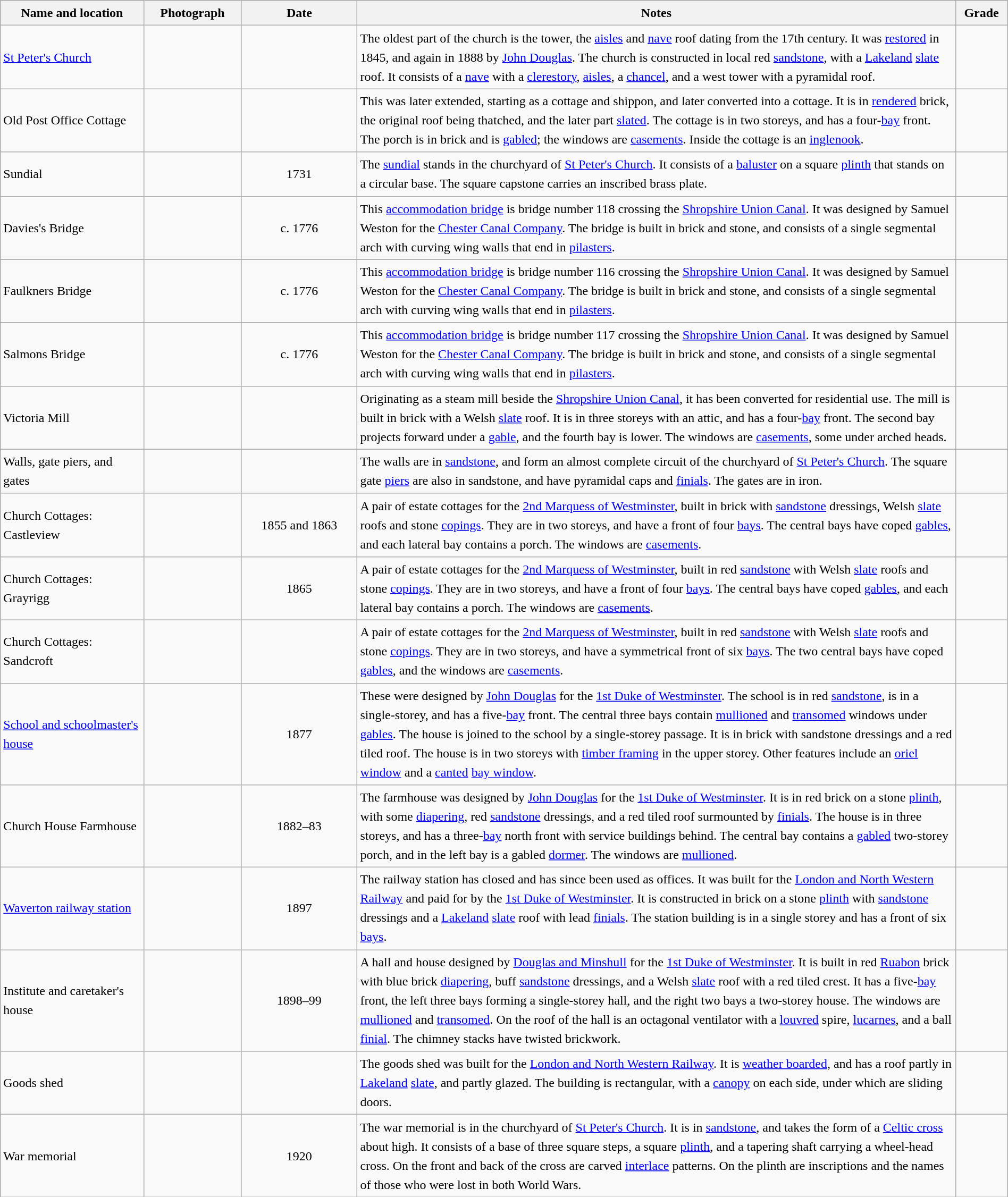<table class="wikitable sortable plainrowheaders" style="width:100%;border:0px;text-align:left;line-height:150%;">
<tr>
<th scope="col"  style="width:150px">Name and location</th>
<th scope="col"  style="width:100px" class="unsortable">Photograph</th>
<th scope="col"  style="width:120px">Date</th>
<th scope="col"  style="width:650px" class="unsortable">Notes</th>
<th scope="col"  style="width:50px">Grade</th>
</tr>
<tr>
<td><a href='#'>St Peter's Church</a><br><small></small></td>
<td></td>
<td align="center"></td>
<td>The oldest part of the church is the tower, the <a href='#'>aisles</a> and <a href='#'>nave</a> roof dating from the 17th century.  It was <a href='#'>restored</a> in 1845, and again in 1888 by <a href='#'>John Douglas</a>.  The church is constructed in local red <a href='#'>sandstone</a>, with a <a href='#'>Lakeland</a> <a href='#'>slate</a> roof.  It consists of a <a href='#'>nave</a> with a <a href='#'>clerestory</a>, <a href='#'>aisles</a>, a <a href='#'>chancel</a>, and a west tower with a pyramidal roof.</td>
<td align="center" ></td>
</tr>
<tr>
<td>Old Post Office Cottage<br><small></small></td>
<td></td>
<td align="center"></td>
<td>This was later extended, starting as a cottage and shippon, and later converted into a cottage.  It is in <a href='#'>rendered</a> brick, the original roof being thatched, and the later part <a href='#'>slated</a>.  The cottage is in two storeys, and has a four-<a href='#'>bay</a> front.  The porch is in brick and is <a href='#'>gabled</a>; the windows are <a href='#'>casements</a>.  Inside the cottage is an <a href='#'>inglenook</a>.</td>
<td align="center" ></td>
</tr>
<tr>
<td>Sundial<br><small></small></td>
<td></td>
<td align="center">1731</td>
<td>The <a href='#'>sundial</a> stands in the churchyard of <a href='#'>St Peter's Church</a>.  It consists of a <a href='#'>baluster</a> on a square <a href='#'>plinth</a> that stands on a circular base.  The square capstone carries an inscribed brass plate.</td>
<td align="center" ></td>
</tr>
<tr>
<td>Davies's Bridge<br><small></small></td>
<td></td>
<td align="center">c. 1776</td>
<td>This <a href='#'>accommodation bridge</a> is bridge number 118 crossing the <a href='#'>Shropshire Union Canal</a>.  It was designed by Samuel Weston for the <a href='#'>Chester Canal Company</a>.  The bridge is built in brick and stone, and consists of a single segmental arch with curving wing walls that end in <a href='#'>pilasters</a>.</td>
<td align="center" ></td>
</tr>
<tr>
<td>Faulkners Bridge<br><small></small></td>
<td></td>
<td align="center">c. 1776</td>
<td>This <a href='#'>accommodation bridge</a> is bridge number 116 crossing the <a href='#'>Shropshire Union Canal</a>.  It was designed by Samuel Weston for the <a href='#'>Chester Canal Company</a>.  The bridge is built in brick and stone, and consists of a single segmental arch with curving wing walls that end in <a href='#'>pilasters</a>.</td>
<td align="center" ></td>
</tr>
<tr>
<td>Salmons Bridge<br><small></small></td>
<td></td>
<td align="center">c. 1776</td>
<td>This <a href='#'>accommodation bridge</a> is bridge number 117 crossing the <a href='#'>Shropshire Union Canal</a>.  It was designed by Samuel Weston for the <a href='#'>Chester Canal Company</a>.  The bridge is built in brick and stone, and consists of a single segmental arch with curving wing walls that end in <a href='#'>pilasters</a>.</td>
<td align="center" ></td>
</tr>
<tr>
<td>Victoria Mill<br><small></small></td>
<td></td>
<td align="center"></td>
<td>Originating as a steam mill beside the <a href='#'>Shropshire Union Canal</a>, it has been converted for residential use.  The mill is built in brick with a Welsh <a href='#'>slate</a> roof.  It is in three storeys with an attic, and has a four-<a href='#'>bay</a> front.  The second bay projects forward under a <a href='#'>gable</a>, and the fourth bay is lower.  The windows are <a href='#'>casements</a>, some under arched heads.</td>
<td align="center" ></td>
</tr>
<tr>
<td>Walls, gate piers, and gates<br><small></small></td>
<td></td>
<td align="center"></td>
<td>The walls are in <a href='#'>sandstone</a>, and form an almost complete circuit of the churchyard of <a href='#'>St Peter's Church</a>.  The square gate <a href='#'>piers</a> are also in sandstone, and have pyramidal caps and <a href='#'>finials</a>.  The gates are in iron.</td>
<td align="center" ></td>
</tr>
<tr>
<td>Church Cottages: Castleview<br><small></small></td>
<td></td>
<td align="center">1855 and 1863</td>
<td>A pair of estate cottages for the <a href='#'>2nd Marquess of Westminster</a>, built in brick with <a href='#'>sandstone</a> dressings, Welsh <a href='#'>slate</a> roofs and stone <a href='#'>copings</a>.  They are in two storeys, and have a front of four <a href='#'>bays</a>.  The central bays have coped <a href='#'>gables</a>, and each lateral bay contains a porch.  The windows are <a href='#'>casements</a>.</td>
<td align="center" ></td>
</tr>
<tr>
<td>Church Cottages: Grayrigg<br><small></small></td>
<td></td>
<td align="center">1865</td>
<td>A pair of estate cottages for the <a href='#'>2nd Marquess of Westminster</a>, built in red <a href='#'>sandstone</a> with Welsh <a href='#'>slate</a> roofs and stone <a href='#'>copings</a>.  They are in two storeys, and have a front of four <a href='#'>bays</a>.  The central bays have coped <a href='#'>gables</a>, and each lateral bay contains a porch.  The windows are <a href='#'>casements</a>.</td>
<td align="center" ></td>
</tr>
<tr>
<td>Church Cottages: Sandcroft<br><small></small></td>
<td></td>
<td align="center"></td>
<td>A pair of estate cottages for the <a href='#'>2nd Marquess of Westminster</a>, built in red <a href='#'>sandstone</a> with Welsh <a href='#'>slate</a> roofs and stone <a href='#'>copings</a>.  They are in two storeys, and have a symmetrical front of six <a href='#'>bays</a>.  The two central bays have coped <a href='#'>gables</a>, and the windows are <a href='#'>casements</a>.</td>
<td align="center" ></td>
</tr>
<tr>
<td><a href='#'>School and schoolmaster's house</a><br><small></small></td>
<td></td>
<td align="center">1877</td>
<td>These were designed by <a href='#'>John Douglas</a> for the <a href='#'>1st Duke of Westminster</a>.  The school is in red <a href='#'>sandstone</a>, is in a single-storey, and has a five-<a href='#'>bay</a> front.  The central three bays contain <a href='#'>mullioned</a> and <a href='#'>transomed</a> windows under <a href='#'>gables</a>.  The house is joined to the school by a single-storey passage.  It is in brick with sandstone dressings and a red tiled roof.  The house is in two storeys with <a href='#'>timber framing</a> in the upper storey.  Other features include an <a href='#'>oriel window</a> and a <a href='#'>canted</a> <a href='#'>bay window</a>.</td>
<td align="center" ></td>
</tr>
<tr>
<td>Church House Farmhouse<br><small></small></td>
<td></td>
<td align="center">1882–83</td>
<td>The farmhouse was designed by <a href='#'>John Douglas</a> for the <a href='#'>1st Duke of Westminster</a>.  It is in red brick on a stone <a href='#'>plinth</a>, with some <a href='#'>diapering</a>, red <a href='#'>sandstone</a> dressings, and a red tiled roof surmounted by <a href='#'>finials</a>.  The house is in three storeys, and has a three-<a href='#'>bay</a> north front with service buildings behind.  The central bay contains a <a href='#'>gabled</a> two-storey porch, and in the left bay is a gabled <a href='#'>dormer</a>.  The windows are <a href='#'>mullioned</a>.</td>
<td align="center" ></td>
</tr>
<tr>
<td><a href='#'>Waverton railway station</a><br><small></small></td>
<td></td>
<td align="center">1897</td>
<td>The railway station has closed and has since been used as offices.  It was built for the <a href='#'>London and North Western Railway</a> and paid for by the <a href='#'>1st Duke of Westminster</a>. It is constructed in brick on a stone <a href='#'>plinth</a> with <a href='#'>sandstone</a> dressings and a <a href='#'>Lakeland</a> <a href='#'>slate</a> roof with lead <a href='#'>finials</a>.  The station building is in a single storey and has a front of six <a href='#'>bays</a>.</td>
<td align="center" ></td>
</tr>
<tr>
<td>Institute and caretaker's house<br><small></small></td>
<td></td>
<td align="center">1898–99</td>
<td>A hall and house designed by <a href='#'>Douglas and Minshull</a> for the <a href='#'>1st Duke of Westminster</a>.  It is built in red <a href='#'>Ruabon</a> brick with blue brick <a href='#'>diapering</a>, buff <a href='#'>sandstone</a> dressings, and a Welsh <a href='#'>slate</a> roof with a red tiled crest.  It has a five-<a href='#'>bay</a> front, the left three bays forming a single-storey hall, and the right two bays a two-storey house.  The windows are <a href='#'>mullioned</a> and <a href='#'>transomed</a>.  On the roof of the hall is an octagonal ventilator with a <a href='#'>louvred</a> spire, <a href='#'>lucarnes</a>, and a ball <a href='#'>finial</a>.  The chimney stacks have twisted brickwork.</td>
<td align="center" ></td>
</tr>
<tr>
<td>Goods shed<br><small></small></td>
<td></td>
<td align="center"></td>
<td>The goods shed was built for the <a href='#'>London and North Western Railway</a>.  It is <a href='#'>weather boarded</a>, and has a roof partly in <a href='#'>Lakeland</a> <a href='#'>slate</a>, and partly glazed.  The building is rectangular, with a <a href='#'>canopy</a> on each side, under which are sliding doors.</td>
<td align="center" ></td>
</tr>
<tr>
<td>War memorial<br><small></small></td>
<td></td>
<td align="center">1920</td>
<td>The war memorial is in the churchyard of <a href='#'>St Peter's Church</a>.  It is in <a href='#'>sandstone</a>, and takes the form of a <a href='#'>Celtic cross</a> about  high.  It consists of a base of three square steps, a square <a href='#'>plinth</a>, and a tapering shaft carrying a wheel-head cross.  On the front and back of the cross are carved <a href='#'>interlace</a> patterns.  On the plinth are inscriptions and the names of those who were lost in both World Wars.</td>
<td align="center" ></td>
</tr>
<tr>
</tr>
</table>
